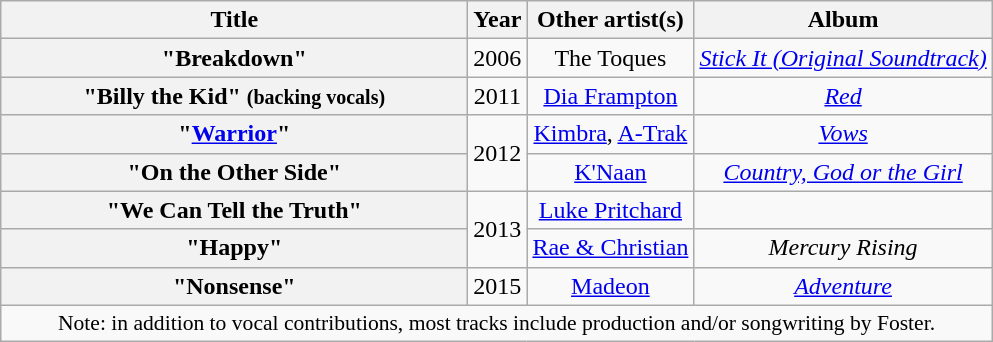<table class="wikitable plainrowheaders" style="text-align:center;">
<tr>
<th scope="col" style="width:19em;">Title</th>
<th scope="col">Year</th>
<th scope="col">Other artist(s)</th>
<th scope="col">Album</th>
</tr>
<tr>
<th scope="row">"Breakdown"</th>
<td>2006</td>
<td>The Toques</td>
<td><em><a href='#'>Stick It (Original Soundtrack)</a></em></td>
</tr>
<tr>
<th scope="row">"Billy the Kid" <small>(backing vocals)</small></th>
<td>2011</td>
<td><a href='#'>Dia Frampton</a></td>
<td><em><a href='#'>Red</a></em></td>
</tr>
<tr>
<th scope="row">"<a href='#'>Warrior</a>"</th>
<td rowspan="2">2012</td>
<td><a href='#'>Kimbra</a>, <a href='#'>A-Trak</a></td>
<td><em><a href='#'>Vows</a></em></td>
</tr>
<tr>
<th scope="row">"On the Other Side"</th>
<td><a href='#'>K'Naan</a></td>
<td><em><a href='#'>Country, God or the Girl</a></em></td>
</tr>
<tr>
<th scope="row">"We Can Tell the Truth"</th>
<td rowspan="2">2013</td>
<td><a href='#'>Luke Pritchard</a></td>
<td></td>
</tr>
<tr>
<th scope="row">"Happy"</th>
<td><a href='#'>Rae & Christian</a></td>
<td><em>Mercury Rising</em></td>
</tr>
<tr>
<th scope="row">"Nonsense"</th>
<td>2015</td>
<td><a href='#'>Madeon</a></td>
<td><em><a href='#'>Adventure</a></em></td>
</tr>
<tr>
<td colspan="4" style="font-size:90%">Note: in addition to vocal contributions, most tracks include production and/or songwriting by Foster.</td>
</tr>
</table>
